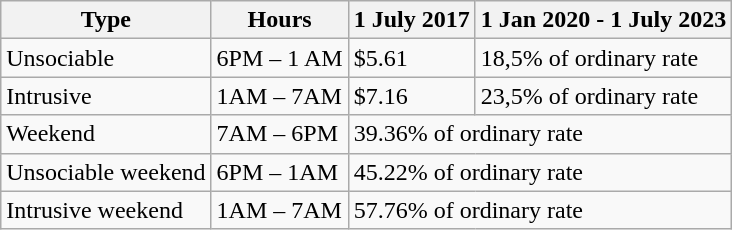<table class="wikitable">
<tr>
<th>Type</th>
<th>Hours</th>
<th>1 July 2017</th>
<th>1 Jan 2020 - 1 July 2023</th>
</tr>
<tr>
<td>Unsociable</td>
<td>6PM – 1 AM</td>
<td>$5.61</td>
<td>18,5% of ordinary rate</td>
</tr>
<tr>
<td>Intrusive</td>
<td>1AM – 7AM</td>
<td>$7.16</td>
<td>23,5% of ordinary rate</td>
</tr>
<tr>
<td>Weekend</td>
<td>7AM – 6PM</td>
<td colspan="2">39.36% of ordinary rate</td>
</tr>
<tr>
<td>Unsociable weekend</td>
<td>6PM – 1AM</td>
<td colspan="2">45.22% of ordinary rate</td>
</tr>
<tr>
<td>Intrusive weekend</td>
<td>1AM – 7AM</td>
<td colspan="2">57.76% of ordinary rate</td>
</tr>
</table>
